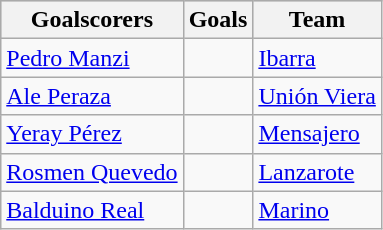<table class="wikitable sortable" class="wikitable">
<tr style="background:#ccc; text-align:center;">
<th>Goalscorers</th>
<th>Goals</th>
<th>Team</th>
</tr>
<tr>
<td> <a href='#'>Pedro Manzi</a></td>
<td></td>
<td><a href='#'>Ibarra</a></td>
</tr>
<tr>
<td> <a href='#'>Ale Peraza</a></td>
<td></td>
<td><a href='#'>Unión Viera</a></td>
</tr>
<tr>
<td> <a href='#'>Yeray Pérez</a></td>
<td></td>
<td><a href='#'>Mensajero</a></td>
</tr>
<tr>
<td> <a href='#'>Rosmen Quevedo</a></td>
<td></td>
<td><a href='#'>Lanzarote</a></td>
</tr>
<tr>
<td> <a href='#'>Balduino Real</a></td>
<td></td>
<td><a href='#'>Marino</a></td>
</tr>
</table>
